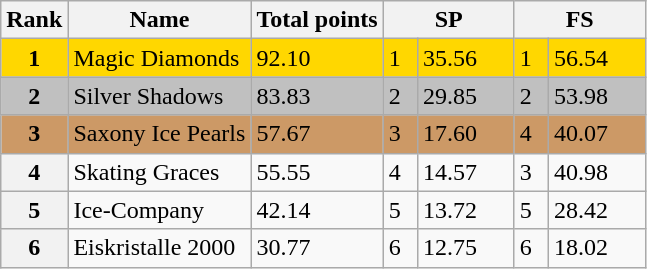<table class="wikitable">
<tr>
<th>Rank</th>
<th>Name</th>
<th>Total points</th>
<th colspan="2" width="80px">SP</th>
<th colspan="2" width="80px">FS</th>
</tr>
<tr bgcolor="gold">
<td align="center"><strong>1</strong></td>
<td>Magic Diamonds</td>
<td>92.10</td>
<td>1</td>
<td>35.56</td>
<td>1</td>
<td>56.54</td>
</tr>
<tr bgcolor="silver">
<td align="center"><strong>2</strong></td>
<td>Silver Shadows</td>
<td>83.83</td>
<td>2</td>
<td>29.85</td>
<td>2</td>
<td>53.98</td>
</tr>
<tr bgcolor="cc9966">
<td align="center"><strong>3</strong></td>
<td>Saxony Ice Pearls</td>
<td>57.67</td>
<td>3</td>
<td>17.60</td>
<td>4</td>
<td>40.07</td>
</tr>
<tr>
<th>4</th>
<td>Skating Graces</td>
<td>55.55</td>
<td>4</td>
<td>14.57</td>
<td>3</td>
<td>40.98</td>
</tr>
<tr>
<th>5</th>
<td>Ice-Company</td>
<td>42.14</td>
<td>5</td>
<td>13.72</td>
<td>5</td>
<td>28.42</td>
</tr>
<tr>
<th>6</th>
<td>Eiskristalle 2000</td>
<td>30.77</td>
<td>6</td>
<td>12.75</td>
<td>6</td>
<td>18.02</td>
</tr>
</table>
